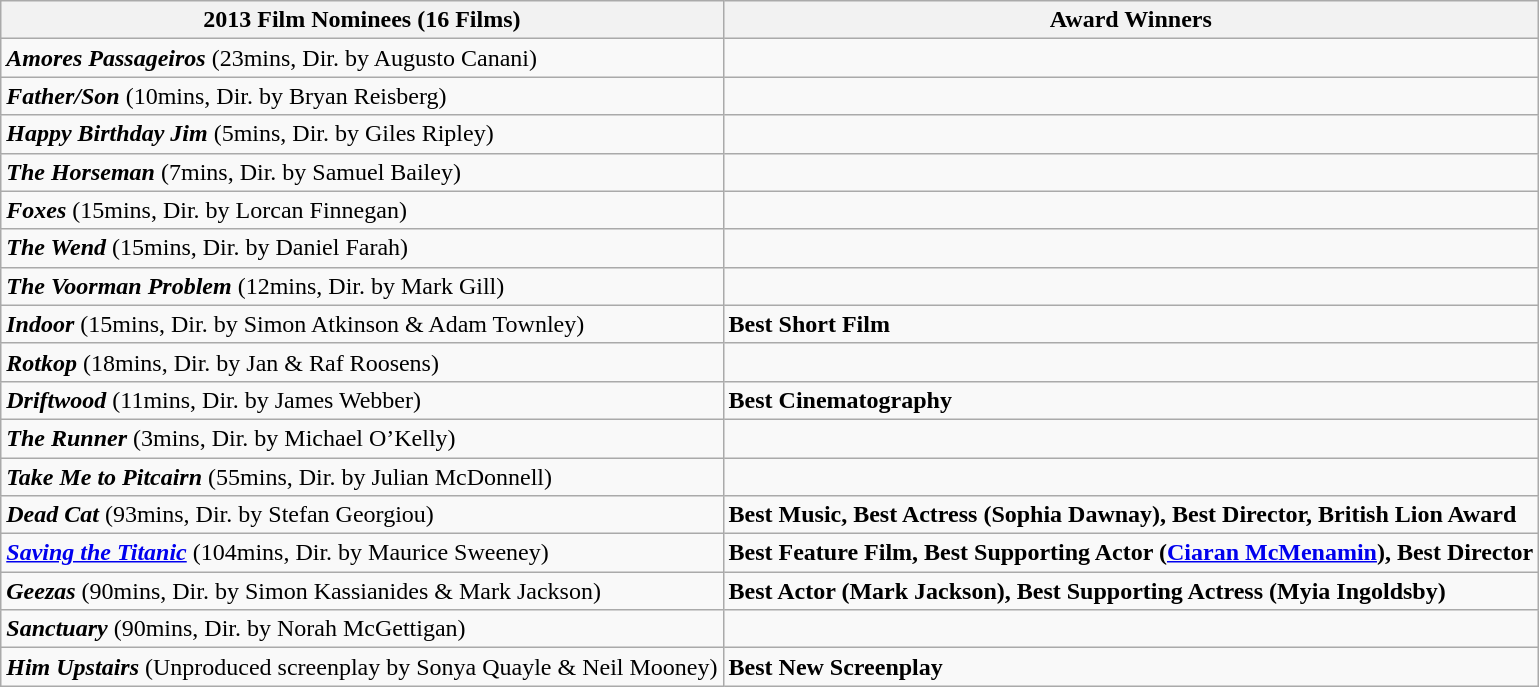<table class="wikitable mw-collapsible mw-collapsed">
<tr>
<th><strong>2013 Film Nominees (16 Films)</strong></th>
<th><strong>Award Winners</strong></th>
</tr>
<tr>
<td><strong><em>Amores Passageiros</em></strong> (23mins, Dir. by Augusto Canani)</td>
<td></td>
</tr>
<tr>
<td><strong><em>Father/Son</em></strong> (10mins, Dir. by Bryan Reisberg)</td>
<td></td>
</tr>
<tr>
<td><strong><em>Happy Birthday Jim</em></strong> (5mins, Dir. by Giles Ripley)</td>
<td></td>
</tr>
<tr>
<td><strong><em>The Horseman</em></strong> (7mins, Dir. by Samuel Bailey)</td>
<td></td>
</tr>
<tr>
<td><strong><em>Foxes</em></strong> (15mins, Dir. by Lorcan Finnegan)</td>
<td></td>
</tr>
<tr>
<td><strong><em>The Wend</em></strong> (15mins, Dir. by Daniel Farah)</td>
<td></td>
</tr>
<tr>
<td><strong><em>The Voorman Problem</em></strong> (12mins, Dir. by Mark Gill)</td>
<td></td>
</tr>
<tr>
<td><strong><em>Indoor</em></strong> (15mins, Dir. by Simon Atkinson & Adam Townley)</td>
<td><strong>Best Short Film</strong></td>
</tr>
<tr>
<td><strong><em>Rotkop</em></strong> (18mins, Dir. by Jan & Raf Roosens)</td>
<td></td>
</tr>
<tr>
<td><strong><em>Driftwood</em></strong> (11mins, Dir. by James Webber)</td>
<td><strong>Best Cinematography</strong></td>
</tr>
<tr>
<td><strong><em>The Runner</em></strong> (3mins, Dir. by Michael O’Kelly)</td>
<td></td>
</tr>
<tr>
<td><strong><em>Take Me to Pitcairn</em></strong> (55mins, Dir. by Julian McDonnell)</td>
<td></td>
</tr>
<tr>
<td><strong><em>Dead  Cat</em></strong> (93mins, Dir. by Stefan Georgiou)</td>
<td><strong>Best Music, Best Actress (Sophia Dawnay), Best Director, British Lion Award</strong></td>
</tr>
<tr>
<td><strong><em><a href='#'>Saving the Titanic</a></em></strong> (104mins, Dir. by Maurice Sweeney)</td>
<td><strong>Best Feature Film, Best Supporting Actor (<a href='#'>Ciaran McMenamin</a>), Best Director</strong></td>
</tr>
<tr>
<td><strong><em>Geezas</em></strong> (90mins, Dir. by Simon Kassianides & Mark Jackson)</td>
<td><strong>Best Actor (Mark Jackson), Best Supporting Actress (Myia Ingoldsby)</strong></td>
</tr>
<tr>
<td><strong><em>Sanctuary</em></strong> (90mins, Dir. by Norah McGettigan)</td>
<td></td>
</tr>
<tr>
<td><strong><em>Him Upstairs</em></strong> (Unproduced screenplay by Sonya Quayle & Neil Mooney)</td>
<td><strong>Best New Screenplay</strong></td>
</tr>
</table>
